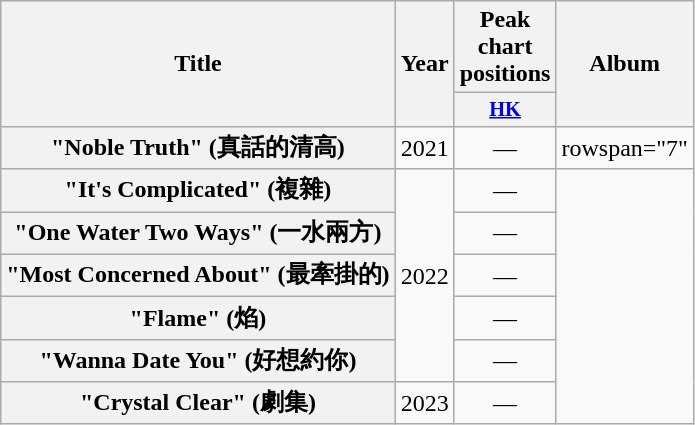<table class="wikitable plainrowheaders" style="text-align:center;">
<tr>
<th rowspan="2" scope="col">Title</th>
<th rowspan="2" scope="col">Year</th>
<th scope="col">Peak chart positions</th>
<th rowspan="2" scope="col">Album</th>
</tr>
<tr>
<th scope="col" style="width:2.5em;font-size:85%"><a href='#'>HK</a><br></th>
</tr>
<tr>
<th scope="row">"Noble Truth" (真話的清高)</th>
<td>2021</td>
<td>—</td>
<td>rowspan="7" </td>
</tr>
<tr>
<th scope="row">"It's Complicated" (複雜)</th>
<td rowspan="5">2022</td>
<td>—</td>
</tr>
<tr>
<th scope="row">"One Water Two Ways" (一水兩方)</th>
<td>—</td>
</tr>
<tr>
<th scope="row">"Most Concerned About" (最牽掛的)</th>
<td>—</td>
</tr>
<tr>
<th scope="row">"Flame" (焰)</th>
<td>—</td>
</tr>
<tr>
<th scope="row">"Wanna Date You" (好想約你)</th>
<td>—</td>
</tr>
<tr>
<th scope="row">"Crystal Clear" (劇集)</th>
<td>2023</td>
<td>—</td>
</tr>
</table>
